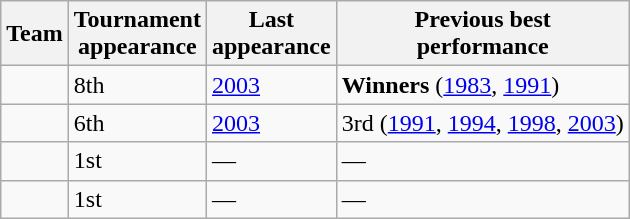<table class="wikitable sortable" style="text-align: left;">
<tr>
<th>Team</th>
<th>Tournament<br>appearance</th>
<th>Last<br>appearance</th>
<th>Previous best<br>performance</th>
</tr>
<tr>
<td></td>
<td>8th</td>
<td><a href='#'>2003</a></td>
<td><strong>Winners</strong> (<a href='#'>1983</a>, <a href='#'>1991</a>)</td>
</tr>
<tr>
<td></td>
<td>6th</td>
<td><a href='#'>2003</a></td>
<td>3rd (<a href='#'>1991</a>, <a href='#'>1994</a>, <a href='#'>1998</a>, <a href='#'>2003</a>)</td>
</tr>
<tr>
<td></td>
<td>1st</td>
<td>—</td>
<td>—</td>
</tr>
<tr>
<td></td>
<td>1st</td>
<td>—</td>
<td>—</td>
</tr>
</table>
